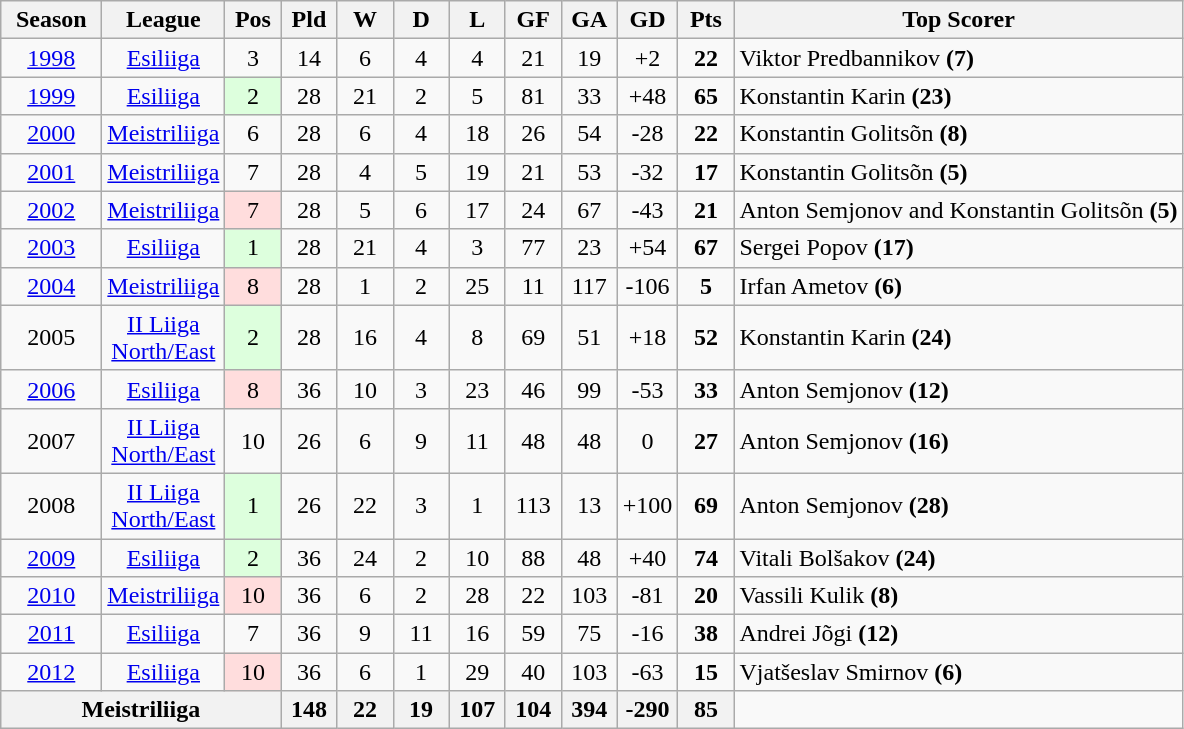<table class="wikitable">
<tr>
<th width=60px>Season</th>
<th width=60px>League</th>
<th width=30px>Pos</th>
<th width=30px>Pld</th>
<th width=30px>W</th>
<th width=30px>D</th>
<th width=30px>L</th>
<th width=30px>GF</th>
<th width=30px>GA</th>
<th width=30px>GD</th>
<th width=30px>Pts</th>
<th>Top Scorer</th>
</tr>
<tr align=center>
<td><a href='#'>1998</a></td>
<td><a href='#'>Esiliiga</a></td>
<td>3</td>
<td>14</td>
<td>6</td>
<td>4</td>
<td>4</td>
<td>21</td>
<td>19</td>
<td>+2</td>
<td><strong>22</strong></td>
<td align=left>Viktor Predbannikov <strong>(7)</strong></td>
</tr>
<tr align=center>
<td><a href='#'>1999</a></td>
<td><a href='#'>Esiliiga</a></td>
<td bgcolor="#DDFFDD">2</td>
<td>28</td>
<td>21</td>
<td>2</td>
<td>5</td>
<td>81</td>
<td>33</td>
<td>+48</td>
<td><strong>65</strong></td>
<td align=left>Konstantin Karin <strong>(23)</strong></td>
</tr>
<tr align=center>
<td><a href='#'>2000</a></td>
<td><a href='#'>Meistriliiga</a></td>
<td>6</td>
<td>28</td>
<td>6</td>
<td>4</td>
<td>18</td>
<td>26</td>
<td>54</td>
<td>-28</td>
<td><strong>22</strong></td>
<td align=left>Konstantin Golitsõn <strong>(8)</strong></td>
</tr>
<tr align=center>
<td><a href='#'>2001</a></td>
<td><a href='#'>Meistriliiga</a></td>
<td>7</td>
<td>28</td>
<td>4</td>
<td>5</td>
<td>19</td>
<td>21</td>
<td>53</td>
<td>-32</td>
<td><strong>17</strong></td>
<td align=left>Konstantin Golitsõn <strong>(5)</strong></td>
</tr>
<tr align=center>
<td><a href='#'>2002</a></td>
<td><a href='#'>Meistriliiga</a></td>
<td bgcolor="#FFDDDD">7</td>
<td>28</td>
<td>5</td>
<td>6</td>
<td>17</td>
<td>24</td>
<td>67</td>
<td>-43</td>
<td><strong>21</strong></td>
<td align=left>Anton Semjonov and Konstantin Golitsõn <strong>(5)</strong></td>
</tr>
<tr align=center>
<td><a href='#'>2003</a></td>
<td><a href='#'>Esiliiga</a></td>
<td bgcolor="#DDFFDD">1</td>
<td>28</td>
<td>21</td>
<td>4</td>
<td>3</td>
<td>77</td>
<td>23</td>
<td>+54</td>
<td><strong>67</strong></td>
<td align=left>Sergei Popov <strong>(17)</strong></td>
</tr>
<tr align=center>
<td><a href='#'>2004</a></td>
<td><a href='#'>Meistriliiga</a></td>
<td bgcolor="#FFDDDD">8</td>
<td>28</td>
<td>1</td>
<td>2</td>
<td>25</td>
<td>11</td>
<td>117</td>
<td>-106</td>
<td><strong>5</strong></td>
<td align=left>Irfan Ametov <strong>(6)</strong></td>
</tr>
<tr align=center>
<td>2005</td>
<td><a href='#'>II Liiga North/East</a></td>
<td bgcolor="#DDFFDD">2</td>
<td>28</td>
<td>16</td>
<td>4</td>
<td>8</td>
<td>69</td>
<td>51</td>
<td>+18</td>
<td><strong>52</strong></td>
<td align=left>Konstantin Karin <strong>(24)</strong></td>
</tr>
<tr align=center>
<td><a href='#'>2006</a></td>
<td><a href='#'>Esiliiga</a></td>
<td bgcolor="#FFDDDD">8</td>
<td>36</td>
<td>10</td>
<td>3</td>
<td>23</td>
<td>46</td>
<td>99</td>
<td>-53</td>
<td><strong>33</strong></td>
<td align=left>Anton Semjonov <strong>(12)</strong></td>
</tr>
<tr align=center>
<td>2007</td>
<td><a href='#'>II Liiga North/East</a></td>
<td>10</td>
<td>26</td>
<td>6</td>
<td>9</td>
<td>11</td>
<td>48</td>
<td>48</td>
<td>0</td>
<td><strong>27</strong></td>
<td align=left>Anton Semjonov <strong>(16)</strong></td>
</tr>
<tr align=center>
<td>2008</td>
<td><a href='#'>II Liiga North/East</a></td>
<td bgcolor="#DDFFDD">1</td>
<td>26</td>
<td>22</td>
<td>3</td>
<td>1</td>
<td>113</td>
<td>13</td>
<td>+100</td>
<td><strong>69</strong></td>
<td align=left>Anton Semjonov <strong>(28)</strong></td>
</tr>
<tr align=center>
<td><a href='#'>2009</a></td>
<td><a href='#'>Esiliiga</a></td>
<td bgcolor="#DDFFDD">2</td>
<td>36</td>
<td>24</td>
<td>2</td>
<td>10</td>
<td>88</td>
<td>48</td>
<td>+40</td>
<td><strong>74</strong></td>
<td align=left>Vitali Bolšakov <strong>(24)</strong></td>
</tr>
<tr align=center>
<td><a href='#'>2010</a></td>
<td><a href='#'>Meistriliiga</a></td>
<td bgcolor="#FFDDDD">10</td>
<td>36</td>
<td>6</td>
<td>2</td>
<td>28</td>
<td>22</td>
<td>103</td>
<td>-81</td>
<td><strong>20</strong></td>
<td align=left>Vassili Kulik <strong>(8)</strong></td>
</tr>
<tr align=center>
<td><a href='#'>2011</a></td>
<td><a href='#'>Esiliiga</a></td>
<td>7</td>
<td>36</td>
<td>9</td>
<td>11</td>
<td>16</td>
<td>59</td>
<td>75</td>
<td>-16</td>
<td><strong>38</strong></td>
<td align=left>Andrei Jõgi <strong>(12)</strong></td>
</tr>
<tr align=center>
<td><a href='#'>2012</a></td>
<td><a href='#'>Esiliiga</a></td>
<td bgcolor="#FFDDDD">10</td>
<td>36</td>
<td>6</td>
<td>1</td>
<td>29</td>
<td>40</td>
<td>103</td>
<td>-63</td>
<td><strong>15</strong></td>
<td align=left>Vjatšeslav Smirnov <strong>(6)</strong></td>
</tr>
<tr align=center>
<th colspan=3><strong>Meistriliiga</strong></th>
<th>148</th>
<th>22</th>
<th>19</th>
<th>107</th>
<th>104</th>
<th>394</th>
<th>-290</th>
<th><strong>85</strong></th>
</tr>
</table>
